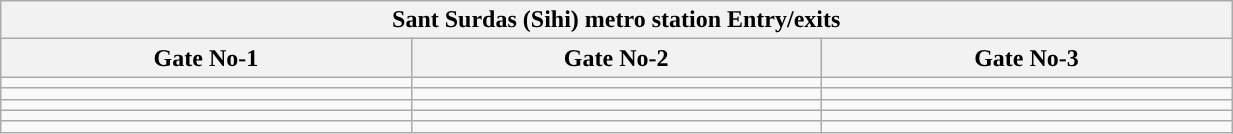<table class="wikitable" style="text-align: center;" width="65%">
<tr>
<th align="center" colspan="5" style="background:#"><span>Sant Surdas (Sihi) metro station Entry/exits</span></th>
</tr>
<tr>
<th style="width:15%;">Gate No-1</th>
<th style="width:15%;">Gate No-2</th>
<th style="width:15%;">Gate No-3</th>
</tr>
<tr>
<td></td>
<td></td>
<td></td>
</tr>
<tr>
<td></td>
<td></td>
<td></td>
</tr>
<tr>
<td></td>
<td></td>
<td></td>
</tr>
<tr>
<td></td>
<td></td>
<td></td>
</tr>
<tr>
<td></td>
<td></td>
<td></td>
</tr>
</table>
